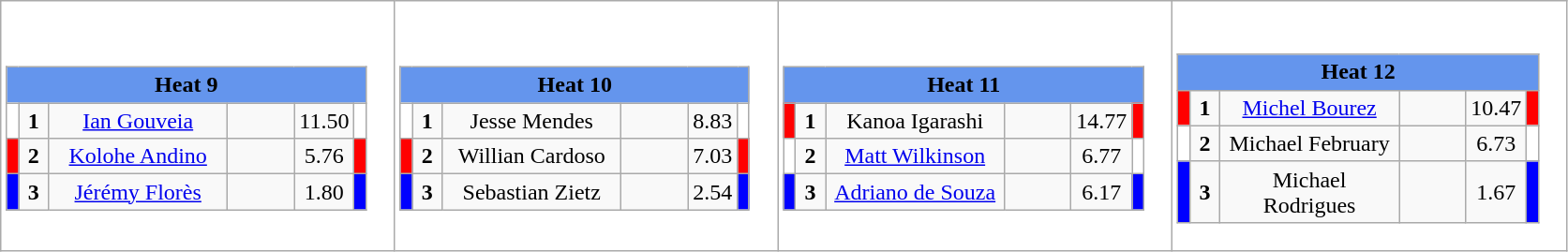<table class="wikitable" style="background:#fff;">
<tr>
<td><div><br><table class="wikitable">
<tr>
<td colspan="6"  style="text-align:center; background:#6495ed;"><strong>Heat 9</strong></td>
</tr>
<tr>
<td style="width:01px; background: #fff;"></td>
<td style="width:14px; text-align:center;"><strong>1</strong></td>
<td style="width:120px; text-align:center;"><a href='#'>Ian Gouveia</a></td>
<td style="width:40px; text-align:center;"></td>
<td style="width:20px; text-align:center;">11.50</td>
<td style="width:01px; background: #fff;"></td>
</tr>
<tr>
<td style="width:01px; background: #f00;"></td>
<td style="width:14px; text-align:center;"><strong>2</strong></td>
<td style="width:120px; text-align:center;"><a href='#'>Kolohe Andino</a></td>
<td style="width:40px; text-align:center;"></td>
<td style="width:20px; text-align:center;">5.76</td>
<td style="width:01px; background: #f00;"></td>
</tr>
<tr>
<td style="width:01px; background: #00f;"></td>
<td style="width:14px; text-align:center;"><strong>3</strong></td>
<td style="width:120px; text-align:center;"><a href='#'>Jérémy Florès</a></td>
<td style="width:40px; text-align:center;"></td>
<td style="width:20px; text-align:center;">1.80</td>
<td style="width:01px; background: #00f;"></td>
</tr>
</table>
</div></td>
<td><div><br><table class="wikitable">
<tr>
<td colspan="6"  style="text-align:center; background:#6495ed;"><strong>Heat 10</strong></td>
</tr>
<tr>
<td style="width:01px; background: #fff;"></td>
<td style="width:14px; text-align:center;"><strong>1</strong></td>
<td style="width:120px; text-align:center;">Jesse Mendes</td>
<td style="width:40px; text-align:center;"></td>
<td style="width:20px; text-align:center;">8.83</td>
<td style="width:01px; background: #fff;"></td>
</tr>
<tr>
<td style="width:01px; background: #f00;"></td>
<td style="width:14px; text-align:center;"><strong>2</strong></td>
<td style="width:120px; text-align:center;">Willian Cardoso</td>
<td style="width:40px; text-align:center;"></td>
<td style="width:20px; text-align:center;">7.03</td>
<td style="width:01px; background: #f00;"></td>
</tr>
<tr>
<td style="width:01px; background: #00f;"></td>
<td style="width:14px; text-align:center;"><strong>3</strong></td>
<td style="width:120px; text-align:center;">Sebastian Zietz</td>
<td style="width:40px; text-align:center;"></td>
<td style="width:20px; text-align:center;">2.54</td>
<td style="width:01px; background: #00f;"></td>
</tr>
</table>
</div></td>
<td><div><br><table class="wikitable">
<tr>
<td colspan="6"  style="text-align:center; background:#6495ed;"><strong>Heat 11</strong></td>
</tr>
<tr>
<td style="width:01px; background: #f00;"></td>
<td style="width:14px; text-align:center;"><strong>1</strong></td>
<td style="width:120px; text-align:center;">Kanoa Igarashi</td>
<td style="width:40px; text-align:center;"></td>
<td style="width:20px; text-align:center;">14.77</td>
<td style="width:01px; background: #f00;"></td>
</tr>
<tr>
<td style="width:01px; background: #fff;"></td>
<td style="width:14px; text-align:center;"><strong>2</strong></td>
<td style="width:120px; text-align:center;"><a href='#'>Matt Wilkinson</a></td>
<td style="width:40px; text-align:center;"></td>
<td style="width:20px; text-align:center;">6.77</td>
<td style="width:01px; background: #fff;"></td>
</tr>
<tr>
<td style="width:01px; background: #00f;"></td>
<td style="width:14px; text-align:center;"><strong>3</strong></td>
<td style="width:120px; text-align:center;"><a href='#'>Adriano de Souza</a></td>
<td style="width:40px; text-align:center;"></td>
<td style="width:20px; text-align:center;">6.17</td>
<td style="width:01px; background: #00f;"></td>
</tr>
</table>
</div></td>
<td><div><br><table class="wikitable">
<tr>
<td colspan="6"  style="text-align:center; background:#6495ed;"><strong>Heat 12</strong></td>
</tr>
<tr>
<td style="width:01px; background: #f00;"></td>
<td style="width:14px; text-align:center;"><strong>1</strong></td>
<td style="width:120px; text-align:center;"><a href='#'>Michel Bourez</a></td>
<td style="width:40px; text-align:center;"></td>
<td style="width:20px; text-align:center;">10.47</td>
<td style="width:01px; background: #f00;"></td>
</tr>
<tr>
<td style="width:01px; background: #fff;"></td>
<td style="width:14px; text-align:center;"><strong>2</strong></td>
<td style="width:120px; text-align:center;">Michael February</td>
<td style="width:40px; text-align:center;"></td>
<td style="width:20px; text-align:center;">6.73</td>
<td style="width:01px; background: #fff;"></td>
</tr>
<tr>
<td style="width:01px; background: #00f;"></td>
<td style="width:14px; text-align:center;"><strong>3</strong></td>
<td style="width:120px; text-align:center;">Michael Rodrigues</td>
<td style="width:40px; text-align:center;"></td>
<td style="width:20px; text-align:center;">1.67</td>
<td style="width:01px; background: #00f;"></td>
</tr>
</table>
</div></td>
</tr>
</table>
